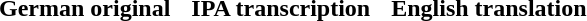<table cellpadding="6">
<tr>
<th>German original</th>
<th>IPA transcription</th>
<th>English translation</th>
</tr>
<tr style="vertical-align:top; white-space:nowrap;">
<td></td>
<td></td>
<td></td>
</tr>
</table>
